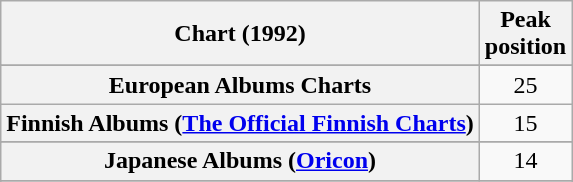<table class="wikitable sortable plainrowheaders" style="text-align:center">
<tr>
<th scope="col">Chart (1992)</th>
<th scope="col">Peak<br>position</th>
</tr>
<tr>
</tr>
<tr>
</tr>
<tr>
</tr>
<tr>
</tr>
<tr>
<th scope="row">European Albums Charts</th>
<td align = "center">25</td>
</tr>
<tr>
<th scope="row">Finnish Albums (<a href='#'>The Official Finnish Charts</a>)</th>
<td align="center">15</td>
</tr>
<tr>
</tr>
<tr>
</tr>
<tr>
<th scope="row">Japanese Albums (<a href='#'>Oricon</a>)</th>
<td align="center">14</td>
</tr>
<tr>
</tr>
<tr>
</tr>
<tr>
</tr>
<tr>
</tr>
<tr>
</tr>
</table>
